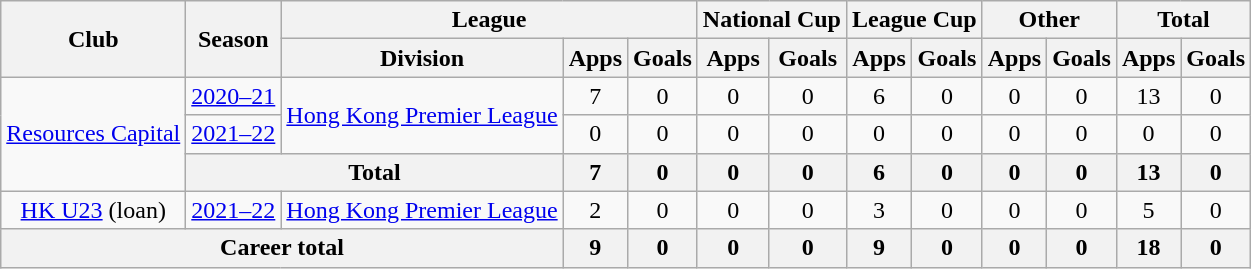<table class="wikitable" style="text-align: center">
<tr>
<th rowspan="2">Club</th>
<th rowspan="2">Season</th>
<th colspan="3">League</th>
<th colspan="2">National Cup</th>
<th colspan="2">League Cup</th>
<th colspan="2">Other</th>
<th colspan="2">Total</th>
</tr>
<tr>
<th>Division</th>
<th>Apps</th>
<th>Goals</th>
<th>Apps</th>
<th>Goals</th>
<th>Apps</th>
<th>Goals</th>
<th>Apps</th>
<th>Goals</th>
<th>Apps</th>
<th>Goals</th>
</tr>
<tr>
<td rowspan="3"><a href='#'>Resources Capital</a></td>
<td><a href='#'>2020–21</a></td>
<td rowspan="2"><a href='#'>Hong Kong Premier League</a></td>
<td>7</td>
<td>0</td>
<td>0</td>
<td>0</td>
<td>6</td>
<td>0</td>
<td>0</td>
<td>0</td>
<td>13</td>
<td>0</td>
</tr>
<tr>
<td><a href='#'>2021–22</a></td>
<td>0</td>
<td>0</td>
<td>0</td>
<td>0</td>
<td>0</td>
<td>0</td>
<td>0</td>
<td>0</td>
<td>0</td>
<td>0</td>
</tr>
<tr>
<th colspan=2>Total</th>
<th>7</th>
<th>0</th>
<th>0</th>
<th>0</th>
<th>6</th>
<th>0</th>
<th>0</th>
<th>0</th>
<th>13</th>
<th>0</th>
</tr>
<tr>
<td><a href='#'>HK U23</a> (loan)</td>
<td><a href='#'>2021–22</a></td>
<td><a href='#'>Hong Kong Premier League</a></td>
<td>2</td>
<td>0</td>
<td>0</td>
<td>0</td>
<td>3</td>
<td>0</td>
<td>0</td>
<td>0</td>
<td>5</td>
<td>0</td>
</tr>
<tr>
<th colspan=3>Career total</th>
<th>9</th>
<th>0</th>
<th>0</th>
<th>0</th>
<th>9</th>
<th>0</th>
<th>0</th>
<th>0</th>
<th>18</th>
<th>0</th>
</tr>
</table>
